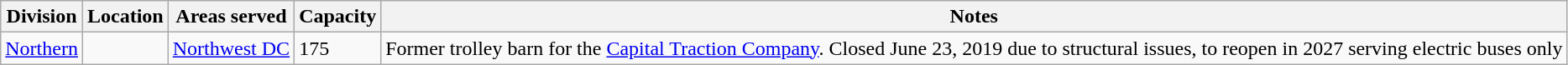<table class="wikitable">
<tr>
<th>Division</th>
<th>Location</th>
<th>Areas served</th>
<th>Capacity</th>
<th>Notes</th>
</tr>
<tr>
<td><a href='#'>Northern</a></td>
<td></td>
<td><a href='#'>Northwest DC</a></td>
<td>175</td>
<td>Former trolley barn for the <a href='#'>Capital Traction Company</a>. Closed June 23, 2019 due to structural issues, to reopen in 2027 serving electric buses only</td>
</tr>
</table>
